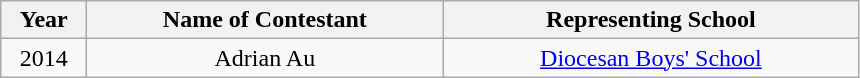<table class="wikitable" style="text-align:center;">
<tr>
<th width=50>Year</th>
<th width=230>Name of Contestant</th>
<th width=270>Representing School</th>
</tr>
<tr>
<td>2014</td>
<td>Adrian Au</td>
<td><a href='#'>Diocesan Boys' School</a></td>
</tr>
</table>
